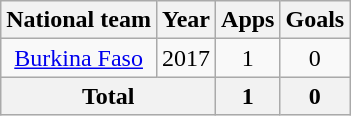<table class="wikitable" style="text-align:center">
<tr>
<th>National team</th>
<th>Year</th>
<th>Apps</th>
<th>Goals</th>
</tr>
<tr>
<td><a href='#'>Burkina Faso</a></td>
<td>2017</td>
<td>1</td>
<td>0</td>
</tr>
<tr>
<th colspan="2">Total</th>
<th>1</th>
<th>0</th>
</tr>
</table>
